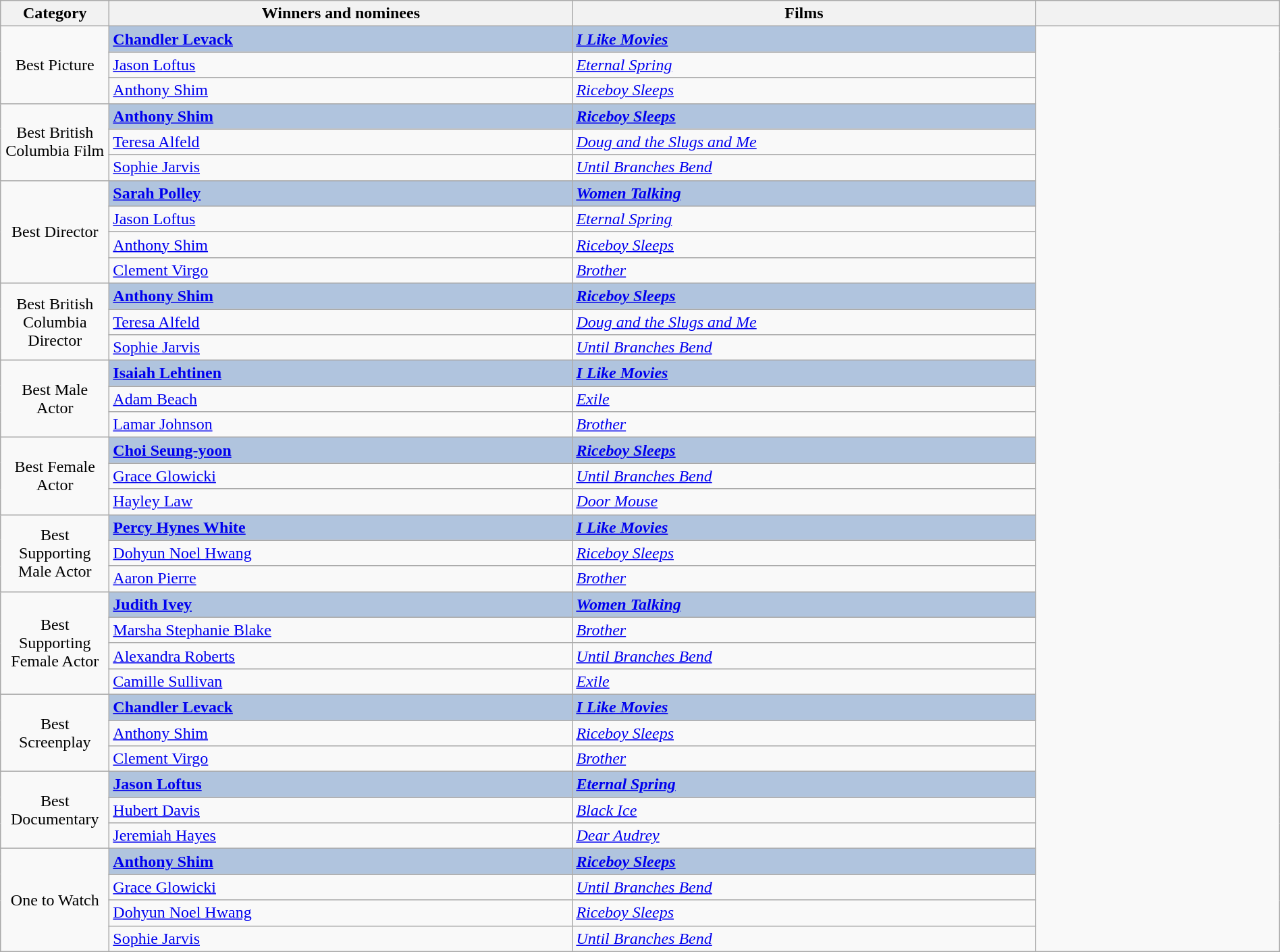<table class="wikitable" width="100%" cellpadding="5">
<tr>
<th width="100"><strong>Category</strong></th>
<th width="450"><strong>Winners and nominees</strong></th>
<th width="450"><strong>Films</strong></th>
<th scope="col" class="unsortable"></th>
</tr>
<tr>
<td style="text-align:center;" rowspan="3">Best Picture</td>
<td style="background:#B0C4DE;"><strong><a href='#'>Chandler Levack</a></strong></td>
<td style="background:#B0C4DE;"><strong><em><a href='#'>I Like Movies</a></em></strong></td>
<td style="text-align:center;" rowspan="36"><br></td>
</tr>
<tr>
<td><a href='#'>Jason Loftus</a></td>
<td><em><a href='#'>Eternal Spring</a></em></td>
</tr>
<tr>
<td><a href='#'>Anthony Shim</a></td>
<td><em><a href='#'>Riceboy Sleeps</a></em></td>
</tr>
<tr>
<td style="text-align:center;" rowspan="3">Best British Columbia Film</td>
<td style="background:#B0C4DE;"><strong><a href='#'>Anthony Shim</a></strong></td>
<td style="background:#B0C4DE;"><strong><em><a href='#'>Riceboy Sleeps</a></em></strong></td>
</tr>
<tr>
<td><a href='#'>Teresa Alfeld</a></td>
<td><em><a href='#'>Doug and the Slugs and Me</a></em></td>
</tr>
<tr>
<td><a href='#'>Sophie Jarvis</a></td>
<td><em><a href='#'>Until Branches Bend</a></em></td>
</tr>
<tr>
<td style="text-align:center;" rowspan="4">Best Director</td>
<td style="background:#B0C4DE;"><strong><a href='#'>Sarah Polley</a></strong></td>
<td style="background:#B0C4DE;"><strong><em><a href='#'>Women Talking</a></em></strong></td>
</tr>
<tr>
<td><a href='#'>Jason Loftus</a></td>
<td><em><a href='#'>Eternal Spring</a></em></td>
</tr>
<tr>
<td><a href='#'>Anthony Shim</a></td>
<td><em><a href='#'>Riceboy Sleeps</a></em></td>
</tr>
<tr>
<td><a href='#'>Clement Virgo</a></td>
<td><em><a href='#'>Brother</a></em></td>
</tr>
<tr>
<td style="text-align:center;" rowspan="3">Best British Columbia Director</td>
<td style="background:#B0C4DE;"><strong><a href='#'>Anthony Shim</a></strong></td>
<td style="background:#B0C4DE;"><strong><em><a href='#'>Riceboy Sleeps</a></em></strong></td>
</tr>
<tr>
<td><a href='#'>Teresa Alfeld</a></td>
<td><em><a href='#'>Doug and the Slugs and Me</a></em></td>
</tr>
<tr>
<td><a href='#'>Sophie Jarvis</a></td>
<td><em><a href='#'>Until Branches Bend</a></em></td>
</tr>
<tr>
<td style="text-align:center;" rowspan="3">Best Male Actor</td>
<td style="background:#B0C4DE;"><strong><a href='#'>Isaiah Lehtinen</a></strong></td>
<td style="background:#B0C4DE;"><strong><em><a href='#'>I Like Movies</a></em></strong></td>
</tr>
<tr>
<td><a href='#'>Adam Beach</a></td>
<td><em><a href='#'>Exile</a></em></td>
</tr>
<tr>
<td><a href='#'>Lamar Johnson</a></td>
<td><em><a href='#'>Brother</a></em></td>
</tr>
<tr>
<td style="text-align:center;" rowspan="3">Best Female Actor</td>
<td style="background:#B0C4DE;"><strong><a href='#'>Choi Seung-yoon</a></strong></td>
<td style="background:#B0C4DE;"><strong><em><a href='#'>Riceboy Sleeps</a></em></strong></td>
</tr>
<tr>
<td><a href='#'>Grace Glowicki</a></td>
<td><em><a href='#'>Until Branches Bend</a></em></td>
</tr>
<tr>
<td><a href='#'>Hayley Law</a></td>
<td><em><a href='#'>Door Mouse</a></em></td>
</tr>
<tr>
<td style="text-align:center;" rowspan="3">Best Supporting Male Actor</td>
<td style="background:#B0C4DE;"><strong><a href='#'>Percy Hynes White</a></strong></td>
<td style="background:#B0C4DE;"><strong><em><a href='#'>I Like Movies</a></em></strong></td>
</tr>
<tr>
<td><a href='#'>Dohyun Noel Hwang</a></td>
<td><em><a href='#'>Riceboy Sleeps</a></em></td>
</tr>
<tr>
<td><a href='#'>Aaron Pierre</a></td>
<td><em><a href='#'>Brother</a></em></td>
</tr>
<tr>
<td style="text-align:center;" rowspan="4">Best Supporting Female Actor</td>
<td style="background:#B0C4DE;"><strong><a href='#'>Judith Ivey</a></strong></td>
<td style="background:#B0C4DE;"><strong><em><a href='#'>Women Talking</a></em></strong></td>
</tr>
<tr>
<td><a href='#'>Marsha Stephanie Blake</a></td>
<td><em><a href='#'>Brother</a></em></td>
</tr>
<tr>
<td><a href='#'>Alexandra Roberts</a></td>
<td><em><a href='#'>Until Branches Bend</a></em></td>
</tr>
<tr>
<td><a href='#'>Camille Sullivan</a></td>
<td><em><a href='#'>Exile</a></em></td>
</tr>
<tr>
<td style="text-align:center;" rowspan="3">Best Screenplay</td>
<td style="background:#B0C4DE;"><strong><a href='#'>Chandler Levack</a></strong></td>
<td style="background:#B0C4DE;"><strong><em><a href='#'>I Like Movies</a></em></strong></td>
</tr>
<tr>
<td><a href='#'>Anthony Shim</a></td>
<td><em><a href='#'>Riceboy Sleeps</a></em></td>
</tr>
<tr>
<td><a href='#'>Clement Virgo</a></td>
<td><em><a href='#'>Brother</a></em></td>
</tr>
<tr>
<td style="text-align:center;" rowspan="3">Best Documentary</td>
<td style="background:#B0C4DE;"><strong><a href='#'>Jason Loftus</a></strong></td>
<td style="background:#B0C4DE;"><strong><em><a href='#'>Eternal Spring</a></em></strong></td>
</tr>
<tr>
<td><a href='#'>Hubert Davis</a></td>
<td><em><a href='#'>Black Ice</a></em></td>
</tr>
<tr>
<td><a href='#'>Jeremiah Hayes</a></td>
<td><em><a href='#'>Dear Audrey</a></em></td>
</tr>
<tr>
<td style="text-align:center;" rowspan="4">One to Watch</td>
<td style="background:#B0C4DE;"><strong><a href='#'>Anthony Shim</a></strong></td>
<td style="background:#B0C4DE;"><strong><em><a href='#'>Riceboy Sleeps</a></em></strong></td>
</tr>
<tr>
<td><a href='#'>Grace Glowicki</a></td>
<td><em><a href='#'>Until Branches Bend</a></em></td>
</tr>
<tr>
<td><a href='#'>Dohyun Noel Hwang</a></td>
<td><em><a href='#'>Riceboy Sleeps</a></em></td>
</tr>
<tr>
<td><a href='#'>Sophie Jarvis</a></td>
<td><em><a href='#'>Until Branches Bend</a></em></td>
</tr>
</table>
